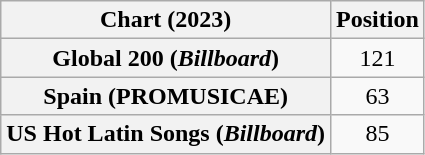<table class="wikitable sortable plainrowheaders" style="text-align:center">
<tr>
<th scope="col">Chart (2023)</th>
<th scope="col">Position</th>
</tr>
<tr>
<th scope="row">Global 200 (<em>Billboard</em>)</th>
<td>121</td>
</tr>
<tr>
<th scope="row">Spain (PROMUSICAE)</th>
<td>63</td>
</tr>
<tr>
<th scope="row">US Hot Latin Songs (<em>Billboard</em>)</th>
<td>85</td>
</tr>
</table>
